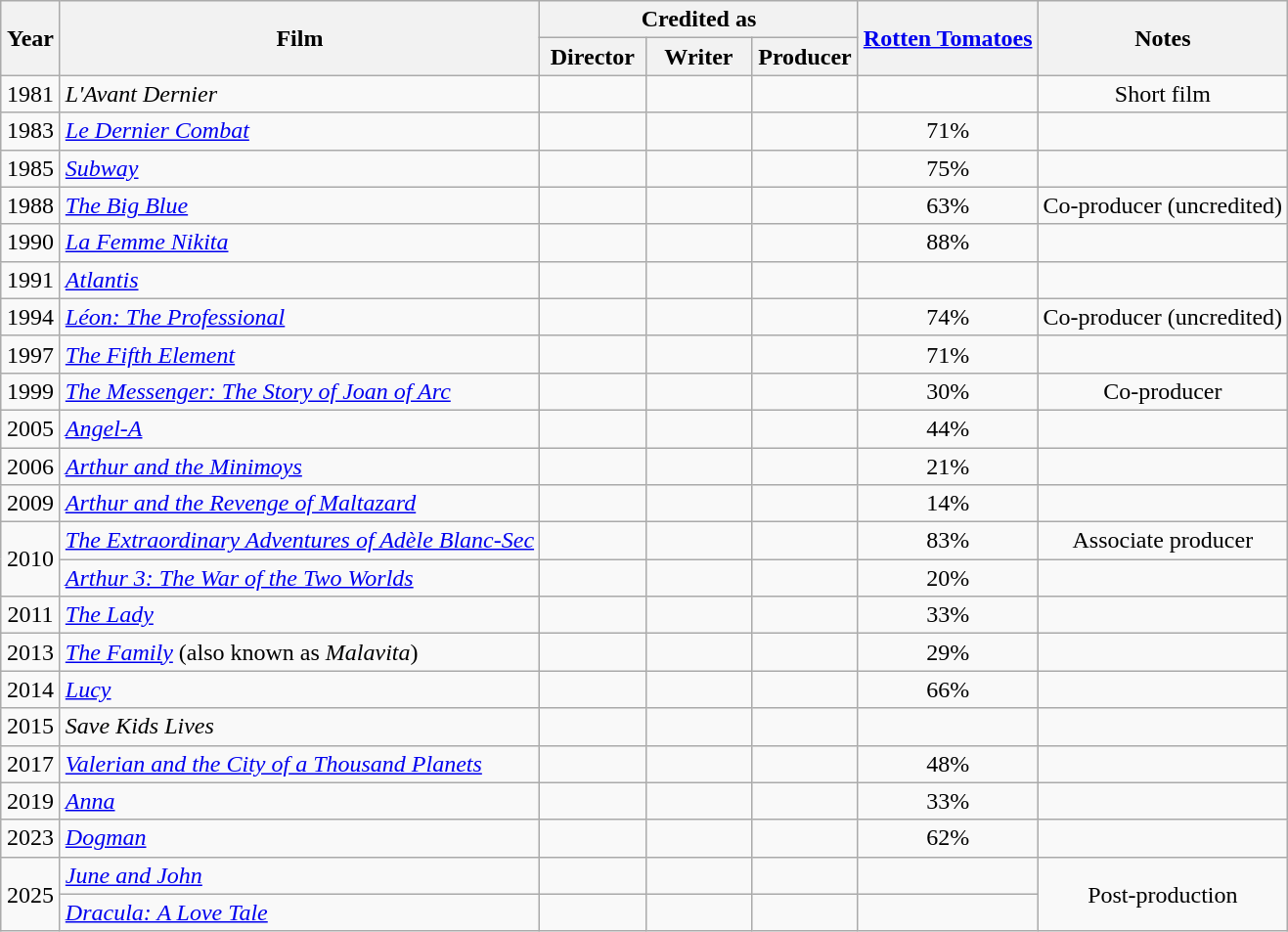<table class="wikitable sortable">
<tr>
<th rowspan="2" width="33">Year</th>
<th rowspan="2">Film</th>
<th colspan="3">Credited as</th>
<th rowspan="2"><a href='#'>Rotten Tomatoes</a></th>
<th rowspan="2">Notes</th>
</tr>
<tr>
<th width="65">Director</th>
<th width="65">Writer</th>
<th width="65">Producer</th>
</tr>
<tr align="center">
<td align="center">1981</td>
<td align="left"><em>L'Avant Dernier</em></td>
<td></td>
<td></td>
<td></td>
<td></td>
<td>Short film</td>
</tr>
<tr align="center">
<td align="center">1983</td>
<td align="left"><em><a href='#'>Le Dernier Combat</a></em></td>
<td></td>
<td></td>
<td></td>
<td>71%</td>
<td></td>
</tr>
<tr align="center">
<td align="center">1985</td>
<td align="left"><em><a href='#'>Subway</a></em></td>
<td></td>
<td></td>
<td></td>
<td>75%</td>
<td></td>
</tr>
<tr align="center">
<td align="center">1988</td>
<td align="left"><em><a href='#'>The Big Blue</a></em></td>
<td></td>
<td></td>
<td></td>
<td>63%</td>
<td>Co-producer (uncredited)</td>
</tr>
<tr align="center">
<td align="center">1990</td>
<td align="left"><em><a href='#'>La Femme Nikita</a></em></td>
<td></td>
<td></td>
<td></td>
<td>88%</td>
<td></td>
</tr>
<tr align="center">
<td align="center">1991</td>
<td align="left"><em><a href='#'>Atlantis</a></em></td>
<td></td>
<td></td>
<td></td>
<td></td>
<td></td>
</tr>
<tr align="center">
<td align="center">1994</td>
<td align="left"><em><a href='#'>Léon: The Professional</a></em></td>
<td></td>
<td></td>
<td></td>
<td>74%</td>
<td>Co-producer (uncredited)</td>
</tr>
<tr align="center">
<td>1997</td>
<td align="left"><em><a href='#'>The Fifth Element</a></em></td>
<td></td>
<td></td>
<td></td>
<td>71%</td>
<td></td>
</tr>
<tr align="center">
<td align="center">1999</td>
<td align="left"><em><a href='#'>The Messenger: The Story of Joan of Arc</a></em></td>
<td></td>
<td></td>
<td></td>
<td>30%</td>
<td>Co-producer</td>
</tr>
<tr align="center">
<td>2005</td>
<td align="left"><em><a href='#'>Angel-A</a></em></td>
<td></td>
<td></td>
<td></td>
<td>44%</td>
<td></td>
</tr>
<tr align="center">
<td align="center">2006</td>
<td align="left"><em><a href='#'>Arthur and the Minimoys</a></em></td>
<td></td>
<td></td>
<td></td>
<td>21%</td>
<td></td>
</tr>
<tr align="center">
<td>2009</td>
<td align="left"><em><a href='#'>Arthur and the Revenge of Maltazard</a></em></td>
<td></td>
<td></td>
<td></td>
<td>14%</td>
<td></td>
</tr>
<tr align="center">
<td rowspan="2">2010</td>
<td align="left"><em><a href='#'>The Extraordinary Adventures of Adèle Blanc-Sec</a></em></td>
<td></td>
<td></td>
<td></td>
<td>83%</td>
<td>Associate producer</td>
</tr>
<tr align="center">
<td align="left"><em><a href='#'>Arthur 3: The War of the Two Worlds</a></em></td>
<td></td>
<td></td>
<td></td>
<td>20%</td>
<td></td>
</tr>
<tr align="center">
<td align="center">2011</td>
<td align="left"><em><a href='#'>The Lady</a></em></td>
<td></td>
<td></td>
<td></td>
<td>33%</td>
<td></td>
</tr>
<tr align="center">
<td>2013</td>
<td align="left"><em><a href='#'>The Family</a></em> (also known as <em>Malavita</em>)</td>
<td></td>
<td></td>
<td></td>
<td>29%</td>
<td></td>
</tr>
<tr align="center">
<td>2014</td>
<td align="left"><em><a href='#'>Lucy</a></em></td>
<td></td>
<td></td>
<td></td>
<td>66%</td>
<td></td>
</tr>
<tr align="center">
<td>2015</td>
<td align="left"><em>Save Kids Lives</em></td>
<td></td>
<td></td>
<td></td>
<td></td>
<td></td>
</tr>
<tr>
<td align="center">2017</td>
<td><em><a href='#'>Valerian and the City of a Thousand Planets</a></em></td>
<td></td>
<td></td>
<td></td>
<td align="center">48%</td>
<td></td>
</tr>
<tr>
<td align="center">2019</td>
<td><em><a href='#'>Anna</a></em></td>
<td></td>
<td></td>
<td></td>
<td align="center">33%</td>
<td></td>
</tr>
<tr>
<td align="center">2023</td>
<td><em><a href='#'>Dogman</a></em></td>
<td></td>
<td></td>
<td></td>
<td align="center">62%</td>
<td></td>
</tr>
<tr align="center">
<td rowspan="2">2025</td>
<td align="left"><em><a href='#'>June and John</a></em></td>
<td></td>
<td></td>
<td></td>
<td align="center"></td>
<td rowspan="2">Post-production</td>
</tr>
<tr>
<td><em><a href='#'>Dracula: A Love Tale</a></em></td>
<td></td>
<td></td>
<td></td>
<td></td>
</tr>
</table>
